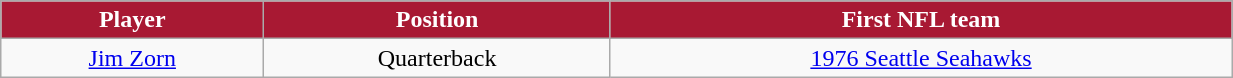<table class="wikitable" width="65%">
<tr align="center" style="background:#A81933;color:#FFFFFF;">
<td><strong>Player</strong></td>
<td><strong>Position</strong></td>
<td><strong>First NFL team</strong></td>
</tr>
<tr align="center" bgcolor="">
<td><a href='#'>Jim Zorn</a></td>
<td>Quarterback</td>
<td><a href='#'>1976 Seattle Seahawks</a></td>
</tr>
</table>
